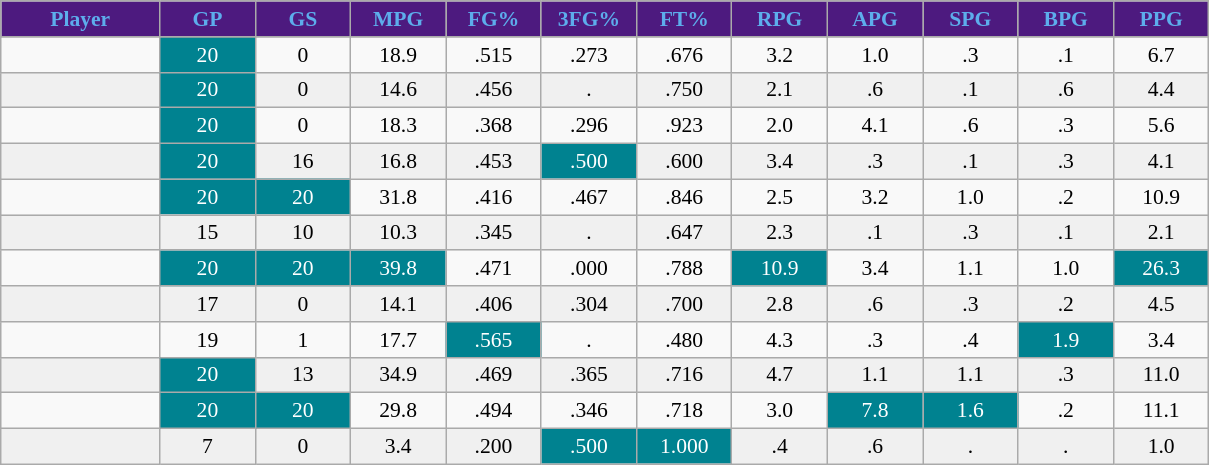<table class="wikitable sortable" style="font-size: 90%">
<tr>
<th style="background:#4D1A7F; color:#5DADEC" width="10%">Player</th>
<th style="background:#4D1A7F; color:#5DADEC" width="6%">GP</th>
<th style="background:#4D1A7F; color:#5DADEC" width="6%">GS</th>
<th style="background:#4D1A7F; color:#5DADEC" width="6%">MPG</th>
<th style="background:#4D1A7F; color:#5DADEC" width="6%">FG%</th>
<th style="background:#4D1A7F; color:#5DADEC" width="6%">3FG%</th>
<th style="background:#4D1A7F; color:#5DADEC" width="6%">FT%</th>
<th style="background:#4D1A7F; color:#5DADEC" width="6%">RPG</th>
<th style="background:#4D1A7F; color:#5DADEC" width="6%">APG</th>
<th style="background:#4D1A7F; color:#5DADEC" width="6%">SPG</th>
<th style="background:#4D1A7F; color:#5DADEC" width="6%">BPG</th>
<th style="background:#4D1A7F; color:#5DADEC" width="6%">PPG</th>
</tr>
<tr>
</tr>
<tr align="center" bgcolor="">
<td></td>
<td style="background-color:#008290; color:white">20</td>
<td>0</td>
<td>18.9</td>
<td>.515</td>
<td>.273</td>
<td>.676</td>
<td>3.2</td>
<td>1.0</td>
<td>.3</td>
<td>.1</td>
<td>6.7</td>
</tr>
<tr align="center" bgcolor="#f0f0f0">
<td></td>
<td style="background-color:#008290; color:white">20</td>
<td>0</td>
<td>14.6</td>
<td>.456</td>
<td>.</td>
<td>.750</td>
<td>2.1</td>
<td>.6</td>
<td>.1</td>
<td>.6</td>
<td>4.4</td>
</tr>
<tr align="center" bgcolor="">
<td></td>
<td style="background-color:#008290; color:white">20</td>
<td>0</td>
<td>18.3</td>
<td>.368</td>
<td>.296</td>
<td>.923</td>
<td>2.0</td>
<td>4.1</td>
<td>.6</td>
<td>.3</td>
<td>5.6</td>
</tr>
<tr align="center" bgcolor="f0f0f0">
<td><strong></strong></td>
<td style="background-color:#008290; color:white">20</td>
<td>16</td>
<td>16.8</td>
<td>.453</td>
<td style="background-color:#008290; color:white">.500</td>
<td>.600</td>
<td>3.4</td>
<td>.3</td>
<td>.1</td>
<td>.3</td>
<td>4.1</td>
</tr>
<tr align="center" bgcolor="">
<td><strong></strong></td>
<td style="background-color:#008290; color:white">20</td>
<td style="background-color:#008290; color:white">20</td>
<td>31.8</td>
<td>.416</td>
<td>.467</td>
<td>.846</td>
<td>2.5</td>
<td>3.2</td>
<td>1.0</td>
<td>.2</td>
<td>10.9</td>
</tr>
<tr align="center" bgcolor="f0f0f0">
<td></td>
<td>15</td>
<td>10</td>
<td>10.3</td>
<td>.345</td>
<td>.</td>
<td>.647</td>
<td>2.3</td>
<td>.1</td>
<td>.3</td>
<td>.1</td>
<td>2.1</td>
</tr>
<tr align="center" bgcolor="">
<td><strong></strong></td>
<td style="background-color:#008290; color:white">20</td>
<td style="background-color:#008290; color:white">20</td>
<td style="background-color:#008290; color:white">39.8</td>
<td>.471</td>
<td>.000</td>
<td>.788</td>
<td style="background-color:#008290; color:white">10.9</td>
<td>3.4</td>
<td>1.1</td>
<td>1.0</td>
<td style="background-color:#008290; color:white">26.3</td>
</tr>
<tr align="center" bgcolor="f0f0f0">
<td></td>
<td>17</td>
<td>0</td>
<td>14.1</td>
<td>.406</td>
<td>.304</td>
<td>.700</td>
<td>2.8</td>
<td>.6</td>
<td>.3</td>
<td>.2</td>
<td>4.5</td>
</tr>
<tr align="center" bgcolor="">
<td></td>
<td>19</td>
<td>1</td>
<td>17.7</td>
<td style="background-color:#008290; color:white">.565</td>
<td>.</td>
<td>.480</td>
<td>4.3</td>
<td>.3</td>
<td>.4</td>
<td style="background-color:#008290; color:white">1.9</td>
<td>3.4</td>
</tr>
<tr align="center" bgcolor="f0f0f0">
<td><strong></strong></td>
<td style="background-color:#008290; color:white">20</td>
<td>13</td>
<td>34.9</td>
<td>.469</td>
<td>.365</td>
<td>.716</td>
<td>4.7</td>
<td>1.1</td>
<td>1.1</td>
<td>.3</td>
<td>11.0</td>
</tr>
<tr align="center" bgcolor="">
<td><strong></strong></td>
<td style="background-color:#008290; color:#FFFFFF">20</td>
<td style="background-color:#008290;color:white">20</td>
<td>29.8</td>
<td>.494</td>
<td>.346</td>
<td>.718</td>
<td>3.0</td>
<td style="background-color:#008290; color:#FFFFFF">7.8</td>
<td style="background-color:#008290;color:white">1.6</td>
<td>.2</td>
<td>11.1</td>
</tr>
<tr align="center" bgcolor="f0f0f0">
<td></td>
<td>7</td>
<td>0</td>
<td>3.4</td>
<td>.200</td>
<td style="background-color:#008290; color:white">.500</td>
<td style="background-color:#008290; color:white">1.000</td>
<td>.4</td>
<td>.6</td>
<td>.</td>
<td>.</td>
<td>1.0</td>
</tr>
</table>
